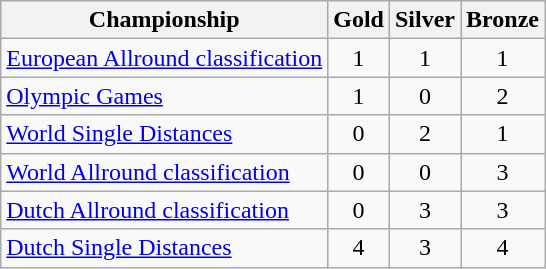<table class="wikitable">
<tr>
<th>Championship</th>
<th>Gold <br> </th>
<th>Silver <br> </th>
<th>Bronze <br> </th>
</tr>
<tr>
<td><a href='#'>European Allround classification</a></td>
<td style="text-align:center">1</td>
<td style="text-align:center">1</td>
<td style="text-align:center">1</td>
</tr>
<tr>
<td><a href='#'>Olympic Games</a></td>
<td style="text-align:center">1</td>
<td style="text-align:center">0</td>
<td style="text-align:center">2</td>
</tr>
<tr>
<td><a href='#'>World Single Distances</a></td>
<td style="text-align:center">0</td>
<td style="text-align:center">2</td>
<td style="text-align:center">1</td>
</tr>
<tr>
<td><a href='#'>World Allround classification</a></td>
<td style="text-align:center">0</td>
<td style="text-align:center">0</td>
<td style="text-align:center">3</td>
</tr>
<tr>
<td><a href='#'>Dutch Allround classification</a></td>
<td style="text-align:center">0</td>
<td style="text-align:center">3</td>
<td style="text-align:center">3</td>
</tr>
<tr>
<td><a href='#'>Dutch Single Distances</a></td>
<td style="text-align:center">4</td>
<td style="text-align:center">3</td>
<td style="text-align:center">4</td>
</tr>
</table>
